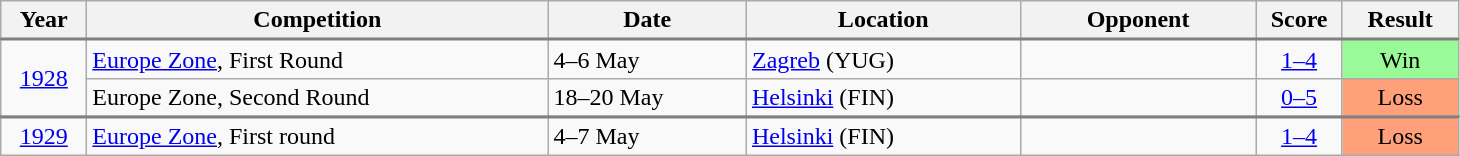<table class="wikitable collapsible collapsed">
<tr>
<th width="50">Year</th>
<th width="300">Competition</th>
<th width="125">Date</th>
<th width="175">Location</th>
<th width="150">Opponent</th>
<th width="50">Score</th>
<th width="70">Result</th>
</tr>
<tr style="border-top:2px solid gray;">
<td align="center" rowspan="2"><a href='#'>1928</a></td>
<td><a href='#'>Europe Zone</a>, First Round</td>
<td>4–6 May</td>
<td><a href='#'>Zagreb</a> (YUG)</td>
<td></td>
<td align="center"><a href='#'>1–4</a></td>
<td align="center" bgcolor="#98FB98">Win</td>
</tr>
<tr>
<td>Europe Zone, Second Round</td>
<td>18–20 May</td>
<td><a href='#'>Helsinki</a> (FIN)</td>
<td></td>
<td align="center"><a href='#'>0–5</a></td>
<td align="center" bgcolor="#FFA07A">Loss</td>
</tr>
<tr>
</tr>
<tr style="border-top:2px solid gray;">
<td align="center" rowspan="1"><a href='#'>1929</a></td>
<td><a href='#'>Europe Zone</a>, First round</td>
<td>4–7 May</td>
<td><a href='#'>Helsinki</a> (FIN)</td>
<td></td>
<td align="center"><a href='#'>1–4</a></td>
<td align="center" bgcolor="#FFA07A">Loss</td>
</tr>
</table>
